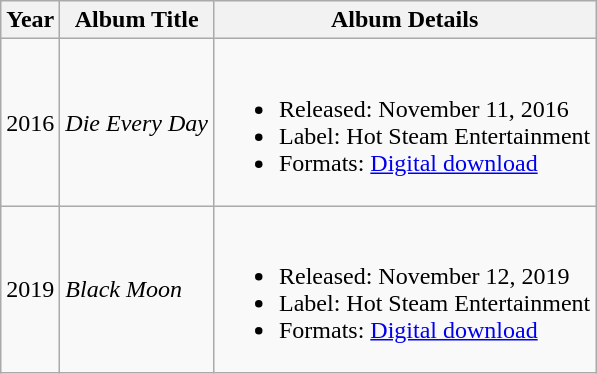<table class="wikitable">
<tr>
<th>Year</th>
<th>Album Title</th>
<th>Album Details</th>
</tr>
<tr>
<td>2016</td>
<td><em>Die Every Day</em></td>
<td><br><ul><li>Released: November 11, 2016</li><li>Label: Hot Steam Entertainment</li><li>Formats: <a href='#'>Digital download</a></li></ul></td>
</tr>
<tr>
<td>2019</td>
<td><em>Black Moon</em></td>
<td><br><ul><li>Released: November 12, 2019</li><li>Label: Hot Steam Entertainment</li><li>Formats: <a href='#'>Digital download</a></li></ul></td>
</tr>
</table>
